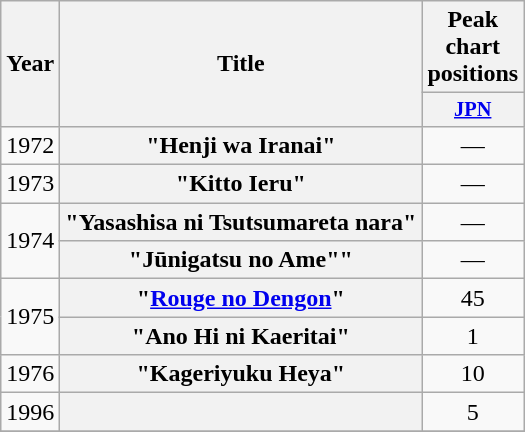<table class="wikitable plainrowheaders" style="text-align:center;">
<tr>
<th rowspan="2">Year</th>
<th rowspan="2">Title</th>
<th colspan="1">Peak chart positions</th>
</tr>
<tr>
<th style="width:3em;font-size:85%"><a href='#'>JPN</a><br></th>
</tr>
<tr>
<td>1972</td>
<th scope="row">"Henji wa Iranai"<br></th>
<td>—</td>
</tr>
<tr>
<td>1973</td>
<th scope="row">"Kitto Ieru"<br></th>
<td>—</td>
</tr>
<tr>
<td rowspan="2">1974</td>
<th scope="row">"Yasashisa ni Tsutsumareta nara"<br></th>
<td>—</td>
</tr>
<tr>
<th scope="row">"Jūnigatsu no Ame""<br></th>
<td>—</td>
</tr>
<tr>
<td rowspan="2">1975</td>
<th scope="row">"<a href='#'>Rouge no Dengon</a>"<br></th>
<td>45</td>
</tr>
<tr>
<th scope="row">"Ano Hi ni Kaeritai"<br></th>
<td>1</td>
</tr>
<tr>
<td>1976</td>
<th scope="row">"Kageriyuku Heya"<br></th>
<td>10</td>
</tr>
<tr>
<td>1996</td>
<th scope="row"></th>
<td>5</td>
</tr>
<tr>
</tr>
</table>
